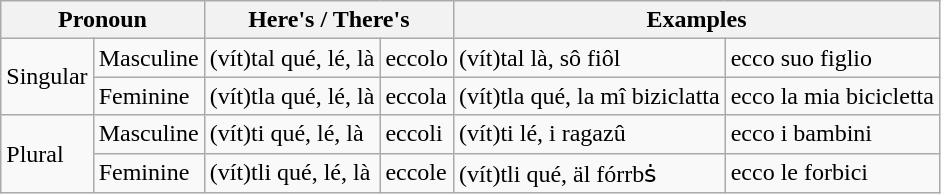<table class="wikitable">
<tr>
<th colspan="2">Pronoun</th>
<th colspan="2">Here's / There's</th>
<th colspan="2">Examples</th>
</tr>
<tr>
<td rowspan="2">Singular</td>
<td>Masculine</td>
<td>(vít)tal qué, lé, là</td>
<td>eccolo</td>
<td>(vít)tal là, sô fiôl</td>
<td>ecco suo figlio</td>
</tr>
<tr>
<td>Feminine</td>
<td>(vít)tla qué, lé, là</td>
<td>eccola</td>
<td>(vít)tla qué, la mî biziclatta</td>
<td>ecco la mia bicicletta</td>
</tr>
<tr>
<td rowspan="2">Plural</td>
<td>Masculine</td>
<td>(vít)ti qué, lé, là</td>
<td>eccoli</td>
<td>(vít)ti lé, i ragazû</td>
<td>ecco i bambini</td>
</tr>
<tr>
<td>Feminine</td>
<td>(vít)tli qué, lé, là</td>
<td>eccole</td>
<td>(vít)tli qué, äl fórrbṡ</td>
<td>ecco le forbici</td>
</tr>
</table>
